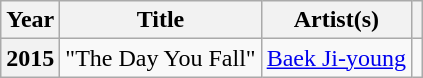<table class="wikitable plainrowheaders sortable">
<tr>
<th scope="col">Year</th>
<th scope="col">Title</th>
<th scope="col">Artist(s)</th>
<th scope="col" class="unsortable"></th>
</tr>
<tr>
<th scope="row">2015</th>
<td>"The Day You Fall"</td>
<td><a href='#'>Baek Ji-young</a></td>
<td style="text-align:center"></td>
</tr>
</table>
